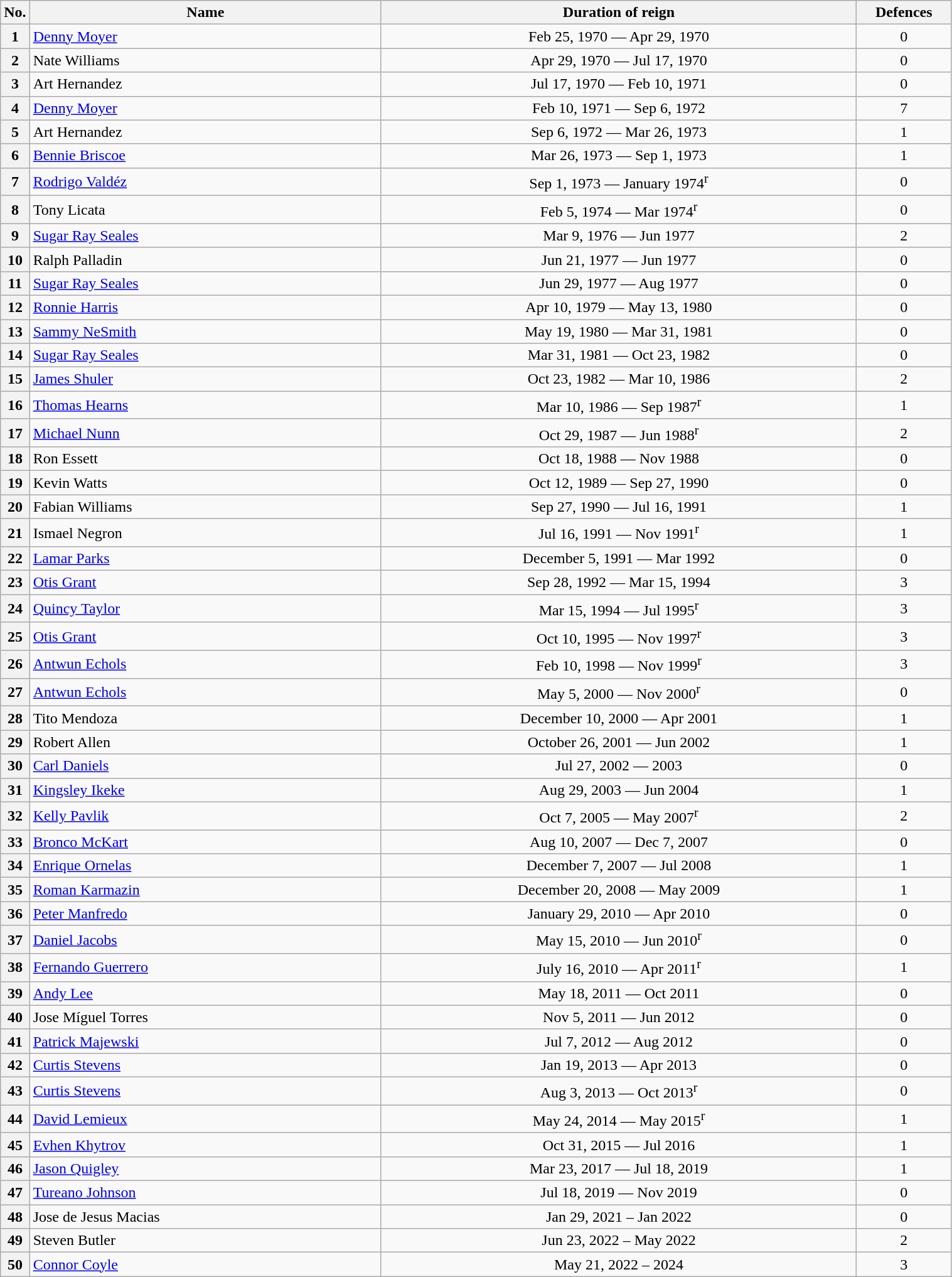<table class="wikitable" width=80%>
<tr>
<th width=3%>No.</th>
<th width=37%>Name</th>
<th width=50%>Duration of reign</th>
<th width=10%>Defences</th>
</tr>
<tr align=center>
<th>1</th>
<td align=left> <a href='#'>Denny Moyer</a></td>
<td>Feb 25, 1970 — Apr 29, 1970</td>
<td>0</td>
</tr>
<tr align=center>
<th>2</th>
<td align=left> Nate Williams</td>
<td>Apr 29, 1970 — Jul 17, 1970</td>
<td>0</td>
</tr>
<tr align=center>
<th>3</th>
<td align=left> Art Hernandez</td>
<td>Jul 17, 1970 — Feb 10, 1971</td>
<td>0</td>
</tr>
<tr align=center>
<th>4</th>
<td align=left> <a href='#'>Denny Moyer</a> </td>
<td>Feb 10, 1971 — Sep 6, 1972</td>
<td>7</td>
</tr>
<tr align=center>
<th>5</th>
<td align=left> Art Hernandez </td>
<td>Sep 6, 1972 — Mar 26, 1973</td>
<td>1</td>
</tr>
<tr align=center>
<th>6</th>
<td align=left> <a href='#'>Bennie Briscoe</a></td>
<td>Mar 26, 1973 — Sep 1, 1973</td>
<td>1</td>
</tr>
<tr align=center>
<th>7</th>
<td align=left> <a href='#'>Rodrigo Valdéz</a></td>
<td>Sep 1, 1973 — January 1974<sup>r</sup></td>
<td>0</td>
</tr>
<tr align=center>
<th>8</th>
<td align=left> Tony Licata</td>
<td>Feb 5, 1974 — Mar 1974<sup>r</sup></td>
<td>0</td>
</tr>
<tr align=center>
<th>9</th>
<td align=left> <a href='#'>Sugar Ray Seales</a></td>
<td>Mar 9, 1976 — Jun 1977</td>
<td>2</td>
</tr>
<tr align=center>
<th>10</th>
<td align=left> Ralph Palladin</td>
<td>Jun 21, 1977 — Jun 1977</td>
<td>0</td>
</tr>
<tr align=center>
<th>11</th>
<td align=left> <a href='#'>Sugar Ray Seales</a> </td>
<td>Jun 29, 1977 — Aug 1977</td>
<td>0</td>
</tr>
<tr align=center>
<th>12</th>
<td align=left> <a href='#'>Ronnie Harris</a></td>
<td>Apr 10, 1979 — May 13, 1980</td>
<td>0</td>
</tr>
<tr align=center>
<th>13</th>
<td align=left> <a href='#'>Sammy NeSmith</a></td>
<td>May 19, 1980 — Mar 31, 1981</td>
<td>0</td>
</tr>
<tr align=center>
<th>14</th>
<td align=left> <a href='#'>Sugar Ray Seales</a> </td>
<td>Mar 31, 1981 — Oct 23, 1982</td>
<td>0</td>
</tr>
<tr align=center>
<th>15</th>
<td align=left> <a href='#'>James Shuler</a></td>
<td>Oct 23, 1982 — Mar 10, 1986</td>
<td>2</td>
</tr>
<tr align=center>
<th>16</th>
<td align=left> <a href='#'>Thomas Hearns</a></td>
<td>Mar 10, 1986 — Sep 1987<sup>r</sup></td>
<td>1</td>
</tr>
<tr align=center>
<th>17</th>
<td align=left> <a href='#'>Michael Nunn</a></td>
<td>Oct 29, 1987 — Jun 1988<sup>r</sup></td>
<td>2</td>
</tr>
<tr align=center>
<th>18</th>
<td align=left> Ron Essett</td>
<td>Oct 18, 1988 — Nov 1988</td>
<td>0</td>
</tr>
<tr align=center>
<th>19</th>
<td align=left> Kevin Watts</td>
<td>Oct 12, 1989 — Sep 27, 1990</td>
<td>0</td>
</tr>
<tr align=center>
<th>20</th>
<td align=left> Fabian Williams</td>
<td>Sep 27, 1990 — Jul 16, 1991</td>
<td>1</td>
</tr>
<tr align=center>
<th>21</th>
<td align=left> Ismael Negron</td>
<td>Jul 16, 1991 — Nov 1991<sup>r</sup></td>
<td>1</td>
</tr>
<tr align=center>
<th>22</th>
<td align=left> <a href='#'>Lamar Parks</a></td>
<td>December 5, 1991 — Mar 1992</td>
<td>0</td>
</tr>
<tr align=center>
<th>23</th>
<td align=left> <a href='#'>Otis Grant</a></td>
<td>Sep 28, 1992 — Mar 15, 1994</td>
<td>3</td>
</tr>
<tr align=center>
<th>24</th>
<td align=left> <a href='#'>Quincy Taylor</a></td>
<td>Mar 15, 1994 — Jul 1995<sup>r</sup></td>
<td>3</td>
</tr>
<tr align=center>
<th>25</th>
<td align=left> <a href='#'>Otis Grant</a> </td>
<td>Oct 10, 1995 — Nov 1997<sup>r</sup></td>
<td>3</td>
</tr>
<tr align=center>
<th>26</th>
<td align=left> <a href='#'>Antwun Echols</a></td>
<td>Feb 10, 1998 — Nov 1999<sup>r</sup></td>
<td>3</td>
</tr>
<tr align=center>
<th>27</th>
<td align=left> <a href='#'>Antwun Echols</a> </td>
<td>May 5, 2000 — Nov 2000<sup>r</sup></td>
<td>0</td>
</tr>
<tr align=center>
<th>28</th>
<td align=left> Tito Mendoza</td>
<td>December 10, 2000 — Apr 2001</td>
<td>1</td>
</tr>
<tr align=center>
<th>29</th>
<td align=left> Robert Allen</td>
<td>October 26, 2001 — Jun 2002</td>
<td>1</td>
</tr>
<tr align=center>
<th>30</th>
<td align=left> <a href='#'>Carl Daniels</a></td>
<td>Jul 27, 2002 — 2003</td>
<td>0</td>
</tr>
<tr align=center>
<th>31</th>
<td align=left> <a href='#'>Kingsley Ikeke</a></td>
<td>Aug 29, 2003 — Jun 2004</td>
<td>1</td>
</tr>
<tr align=center>
<th>32</th>
<td align=left> <a href='#'>Kelly Pavlik</a></td>
<td>Oct 7, 2005 — May 2007<sup>r</sup></td>
<td>2</td>
</tr>
<tr align=center>
<th>33</th>
<td align=left> <a href='#'>Bronco McKart</a></td>
<td>Aug 10, 2007 — Dec 7, 2007</td>
<td>0</td>
</tr>
<tr align=center>
<th>34</th>
<td align=left> <a href='#'>Enrique Ornelas</a></td>
<td>December 7, 2007 — Jul 2008</td>
<td>1</td>
</tr>
<tr align=center>
<th>35</th>
<td align=left> <a href='#'>Roman Karmazin</a></td>
<td>December 20, 2008 — May 2009</td>
<td>1</td>
</tr>
<tr align=center>
<th>36</th>
<td align=left> <a href='#'>Peter Manfredo</a></td>
<td>January 29, 2010 — Apr 2010</td>
<td>0</td>
</tr>
<tr align=center>
<th>37</th>
<td align=left> <a href='#'>Daniel Jacobs</a></td>
<td>May 15, 2010 — Jun 2010<sup>r</sup></td>
<td>0</td>
</tr>
<tr align=center>
<th>38</th>
<td align=left> <a href='#'>Fernando Guerrero</a></td>
<td>July 16, 2010 — Apr 2011<sup>r</sup></td>
<td>1</td>
</tr>
<tr align=center>
<th>39</th>
<td align=left> <a href='#'>Andy Lee</a></td>
<td>May 18, 2011 — Oct 2011</td>
<td>0</td>
</tr>
<tr align=center>
<th>40</th>
<td align=left> Jose Míguel Torres</td>
<td>Nov 5, 2011 — Jun 2012</td>
<td>0</td>
</tr>
<tr align=center>
<th>41</th>
<td align=left> <a href='#'>Patrick Majewski</a></td>
<td>Jul 7, 2012 — Aug 2012</td>
<td>0</td>
</tr>
<tr align=center>
<th>42</th>
<td align=left> <a href='#'>Curtis Stevens</a></td>
<td>Jan 19, 2013 — Apr 2013</td>
<td>0</td>
</tr>
<tr align=center>
<th>43</th>
<td align=left> <a href='#'>Curtis Stevens</a> </td>
<td>Aug 3, 2013 — Oct 2013<sup>r</sup></td>
<td>0</td>
</tr>
<tr align=center>
<th>44</th>
<td align=left> <a href='#'>David Lemieux</a></td>
<td>May 24, 2014 — May 2015<sup>r</sup></td>
<td>1</td>
</tr>
<tr align=center>
<th>45</th>
<td align=left> <a href='#'>Evhen Khytrov</a></td>
<td>Oct 31, 2015 — Jul 2016</td>
<td>1</td>
</tr>
<tr align=center>
<th>46</th>
<td align=left> <a href='#'>Jason Quigley</a></td>
<td>Mar 23, 2017 — Jul 18, 2019</td>
<td>1</td>
</tr>
<tr align=center>
<th>47</th>
<td align=left> <a href='#'>Tureano Johnson</a></td>
<td>Jul 18, 2019 — Nov 2019</td>
<td>0</td>
</tr>
<tr align=center>
<th>48</th>
<td align=left> Jose de Jesus Macias</td>
<td>Jan 29, 2021 – Jan 2022</td>
<td>0</td>
</tr>
<tr align=center>
<th>49</th>
<td align=left> Steven Butler</td>
<td>Jun 23, 2022 – May 2022</td>
<td>2</td>
</tr>
<tr align=center>
<th>50</th>
<td align=left> <a href='#'>Connor Coyle</a></td>
<td>May 21, 2022 – 2024</td>
<td>3</td>
</tr>
</table>
